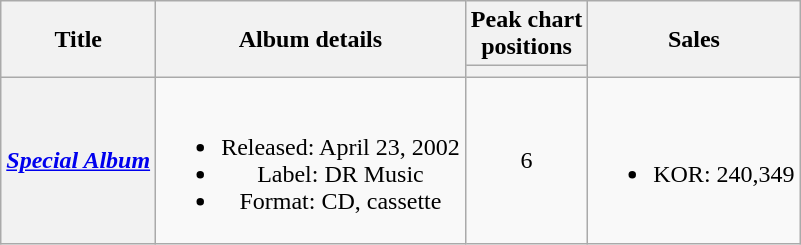<table class="wikitable plainrowheaders" style="text-align:center">
<tr>
<th scope="col" rowspan="2">Title</th>
<th scope="col" rowspan="2">Album details</th>
<th scope="col" colspan="1">Peak chart<br>positions</th>
<th scope="col" rowspan="2">Sales</th>
</tr>
<tr>
<th></th>
</tr>
<tr>
<th scope="row"><em><a href='#'>Special Album</a></em></th>
<td><br><ul><li>Released: April 23, 2002</li><li>Label: DR Music</li><li>Format: CD, cassette</li></ul></td>
<td>6</td>
<td><br><ul><li>KOR: 240,349</li></ul></td>
</tr>
</table>
